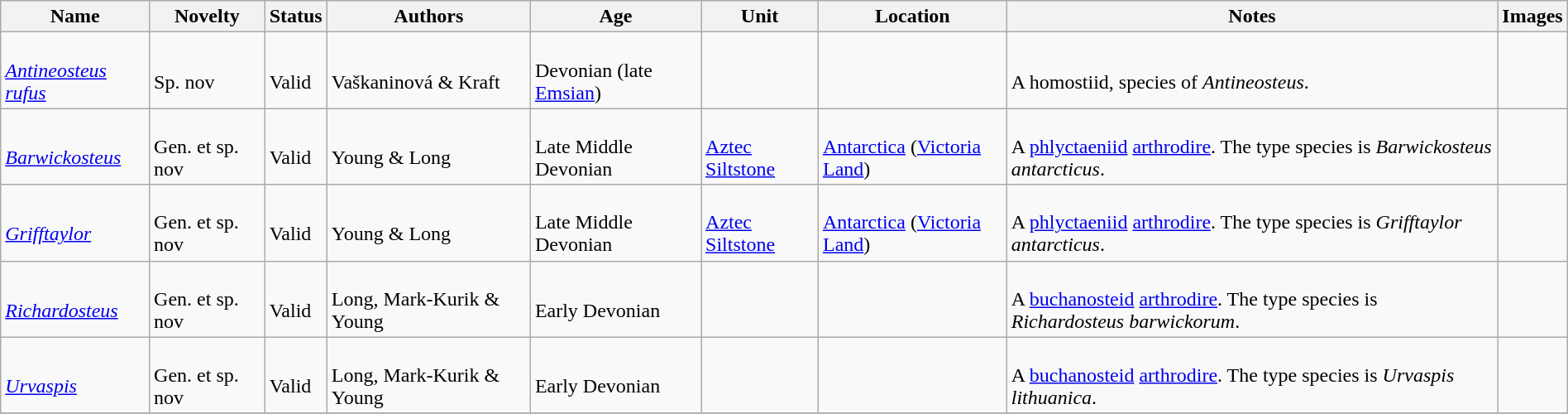<table class="wikitable sortable" align="center" width="100%">
<tr>
<th>Name</th>
<th>Novelty</th>
<th>Status</th>
<th>Authors</th>
<th>Age</th>
<th>Unit</th>
<th>Location</th>
<th>Notes</th>
<th>Images</th>
</tr>
<tr>
<td><br><em><a href='#'>Antineosteus rufus</a></em></td>
<td><br>Sp. nov</td>
<td><br>Valid</td>
<td><br>Vaškaninová & Kraft</td>
<td><br>Devonian (late <a href='#'>Emsian</a>)</td>
<td></td>
<td><br></td>
<td><br>A homostiid, species of <em>Antineosteus</em>.</td>
<td></td>
</tr>
<tr>
<td><br><em><a href='#'>Barwickosteus</a></em></td>
<td><br>Gen. et sp. nov</td>
<td><br>Valid</td>
<td><br>Young & Long</td>
<td><br>Late Middle Devonian</td>
<td><br><a href='#'>Aztec Siltstone</a></td>
<td><br><a href='#'>Antarctica</a> (<a href='#'>Victoria Land</a>)</td>
<td><br>A <a href='#'>phlyctaeniid</a> <a href='#'>arthrodire</a>. The type species is <em>Barwickosteus antarcticus</em>.</td>
<td></td>
</tr>
<tr>
<td><br><em><a href='#'>Grifftaylor</a></em></td>
<td><br>Gen. et sp. nov</td>
<td><br>Valid</td>
<td><br>Young & Long</td>
<td><br>Late Middle Devonian</td>
<td><br><a href='#'>Aztec Siltstone</a></td>
<td><br><a href='#'>Antarctica</a> (<a href='#'>Victoria Land</a>)</td>
<td><br>A <a href='#'>phlyctaeniid</a> <a href='#'>arthrodire</a>. The type species is <em>Grifftaylor antarcticus</em>.</td>
<td></td>
</tr>
<tr>
<td><br><em><a href='#'>Richardosteus</a></em></td>
<td><br>Gen. et sp. nov</td>
<td><br>Valid</td>
<td><br>Long, Mark-Kurik & Young</td>
<td><br>Early Devonian</td>
<td></td>
<td><br></td>
<td><br>A <a href='#'>buchanosteid</a> <a href='#'>arthrodire</a>. The type species is <em>Richardosteus barwickorum</em>.</td>
<td></td>
</tr>
<tr>
<td><br><em><a href='#'>Urvaspis</a></em></td>
<td><br>Gen. et sp. nov</td>
<td><br>Valid</td>
<td><br>Long, Mark-Kurik & Young</td>
<td><br>Early Devonian</td>
<td></td>
<td><br></td>
<td><br>A <a href='#'>buchanosteid</a> <a href='#'>arthrodire</a>. The type species is <em>Urvaspis lithuanica</em>.</td>
<td></td>
</tr>
<tr>
</tr>
</table>
